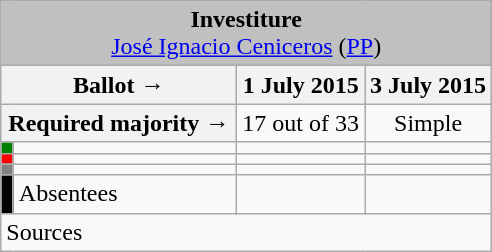<table class="wikitable" style="text-align:center;">
<tr>
<td colspan="4" align="center" bgcolor="#C0C0C0"><strong>Investiture</strong><br><a href='#'>José Ignacio Ceniceros</a> (<a href='#'>PP</a>)</td>
</tr>
<tr>
<th colspan="2" width="150px">Ballot →</th>
<th>1 July 2015</th>
<th>3 July 2015</th>
</tr>
<tr>
<th colspan="2">Required majority →</th>
<td>17 out of 33 </td>
<td>Simple </td>
</tr>
<tr>
<th width="1px" style="background:green;"></th>
<td align="left"></td>
<td></td>
<td></td>
</tr>
<tr>
<th style="color:inherit;background:red;"></th>
<td align="left"></td>
<td></td>
<td></td>
</tr>
<tr>
<th style="color:inherit;background:gray;"></th>
<td align="left"></td>
<td></td>
<td></td>
</tr>
<tr>
<th style="color:inherit;background:black;"></th>
<td align="left"><span>Absentees</span></td>
<td></td>
<td></td>
</tr>
<tr>
<td align="left" colspan="4">Sources</td>
</tr>
</table>
